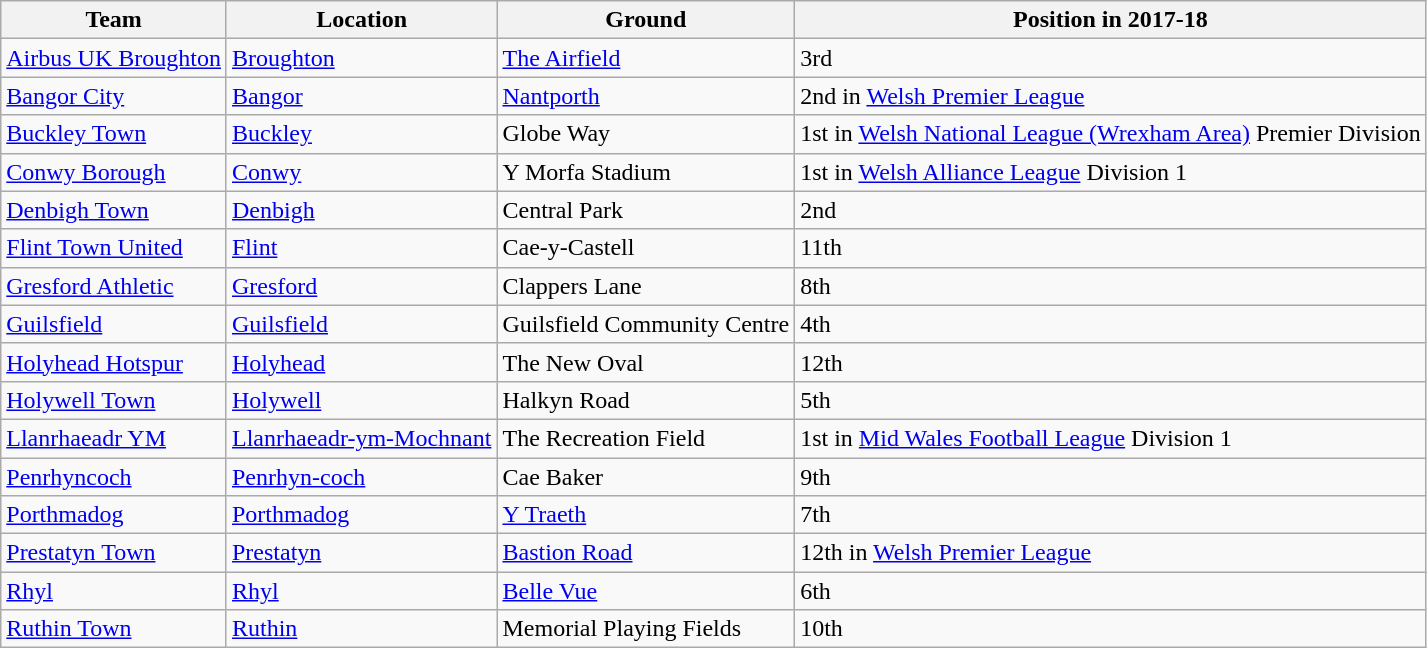<table class="wikitable sortable">
<tr>
<th>Team</th>
<th>Location</th>
<th>Ground</th>
<th>Position in 2017-18</th>
</tr>
<tr>
<td><a href='#'>Airbus UK Broughton</a></td>
<td><a href='#'>Broughton</a></td>
<td><a href='#'>The Airfield</a></td>
<td>3rd</td>
</tr>
<tr>
<td><a href='#'>Bangor City</a></td>
<td><a href='#'>Bangor</a></td>
<td><a href='#'>Nantporth</a></td>
<td>2nd in <a href='#'>Welsh Premier League</a></td>
</tr>
<tr>
<td><a href='#'>Buckley Town</a></td>
<td><a href='#'>Buckley</a></td>
<td>Globe Way</td>
<td>1st in <a href='#'>Welsh National League (Wrexham Area)</a> Premier Division</td>
</tr>
<tr>
<td><a href='#'>Conwy Borough</a></td>
<td><a href='#'>Conwy</a></td>
<td>Y Morfa Stadium</td>
<td>1st in <a href='#'>Welsh Alliance League</a> Division 1</td>
</tr>
<tr>
<td><a href='#'>Denbigh Town</a></td>
<td><a href='#'>Denbigh</a></td>
<td>Central Park</td>
<td>2nd</td>
</tr>
<tr>
<td><a href='#'>Flint Town United</a></td>
<td><a href='#'>Flint</a></td>
<td>Cae-y-Castell</td>
<td>11th</td>
</tr>
<tr>
<td><a href='#'>Gresford Athletic</a></td>
<td><a href='#'>Gresford</a></td>
<td>Clappers Lane</td>
<td>8th</td>
</tr>
<tr>
<td><a href='#'>Guilsfield</a></td>
<td><a href='#'>Guilsfield</a></td>
<td>Guilsfield Community Centre</td>
<td>4th</td>
</tr>
<tr>
<td><a href='#'>Holyhead Hotspur</a></td>
<td><a href='#'>Holyhead</a></td>
<td>The New Oval</td>
<td>12th</td>
</tr>
<tr>
<td><a href='#'>Holywell Town</a></td>
<td><a href='#'>Holywell</a></td>
<td>Halkyn Road</td>
<td>5th</td>
</tr>
<tr>
<td><a href='#'>Llanrhaeadr YM</a></td>
<td><a href='#'>Llanrhaeadr-ym-Mochnant</a></td>
<td>The Recreation Field</td>
<td>1st in <a href='#'>Mid Wales Football League</a> Division 1</td>
</tr>
<tr>
<td><a href='#'>Penrhyncoch</a></td>
<td><a href='#'>Penrhyn-coch</a></td>
<td>Cae Baker</td>
<td>9th</td>
</tr>
<tr>
<td><a href='#'>Porthmadog</a></td>
<td><a href='#'>Porthmadog</a></td>
<td><a href='#'>Y Traeth</a></td>
<td>7th</td>
</tr>
<tr>
<td><a href='#'>Prestatyn Town</a></td>
<td><a href='#'>Prestatyn</a></td>
<td><a href='#'>Bastion Road</a></td>
<td>12th in <a href='#'>Welsh Premier League</a></td>
</tr>
<tr>
<td><a href='#'>Rhyl</a></td>
<td><a href='#'>Rhyl</a></td>
<td><a href='#'>Belle Vue</a></td>
<td>6th</td>
</tr>
<tr>
<td><a href='#'>Ruthin Town</a></td>
<td><a href='#'>Ruthin</a></td>
<td>Memorial Playing Fields</td>
<td>10th</td>
</tr>
</table>
